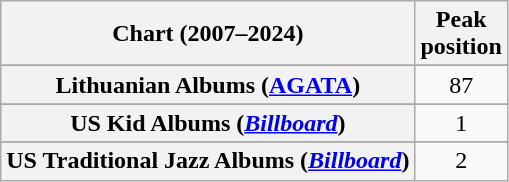<table class="wikitable sortable plainrowheaders" style="text-align:center">
<tr>
<th scope="col">Chart (2007–2024)</th>
<th scope="col">Peak<br> position</th>
</tr>
<tr>
</tr>
<tr>
<th scope="row">Lithuanian Albums (<a href='#'>AGATA</a>)</th>
<td>87</td>
</tr>
<tr>
</tr>
<tr>
</tr>
<tr>
</tr>
<tr>
<th scope="row">US Kid Albums (<em><a href='#'>Billboard</a></em>)</th>
<td>1</td>
</tr>
<tr>
</tr>
<tr>
</tr>
<tr>
</tr>
<tr>
<th scope="row">US Traditional Jazz Albums (<em><a href='#'>Billboard</a></em>)</th>
<td>2</td>
</tr>
</table>
